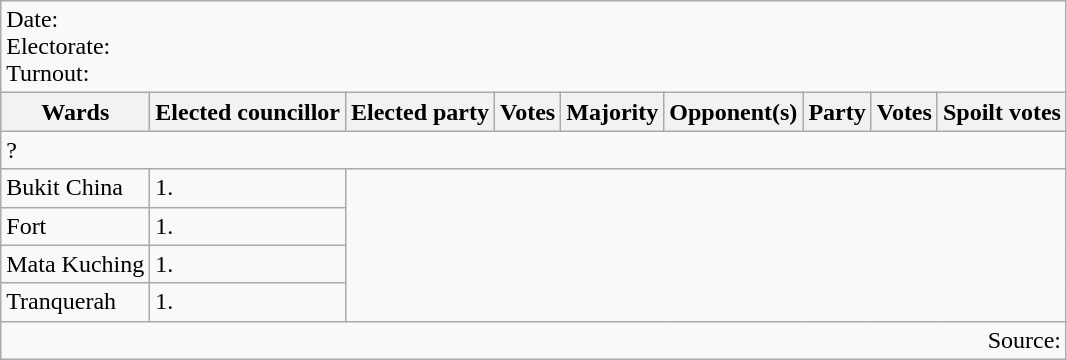<table class=wikitable>
<tr>
<td colspan=9>Date: <br>Electorate: <br>Turnout:</td>
</tr>
<tr>
<th>Wards</th>
<th>Elected councillor</th>
<th>Elected party</th>
<th>Votes</th>
<th>Majority</th>
<th>Opponent(s)</th>
<th>Party</th>
<th>Votes</th>
<th>Spoilt votes</th>
</tr>
<tr>
<td colspan=9>? </td>
</tr>
<tr>
<td>Bukit China</td>
<td>1.</td>
</tr>
<tr>
<td>Fort</td>
<td>1.</td>
</tr>
<tr>
<td>Mata Kuching</td>
<td>1.</td>
</tr>
<tr>
<td>Tranquerah</td>
<td>1.</td>
</tr>
<tr>
<td colspan=9 align=right>Source:</td>
</tr>
</table>
